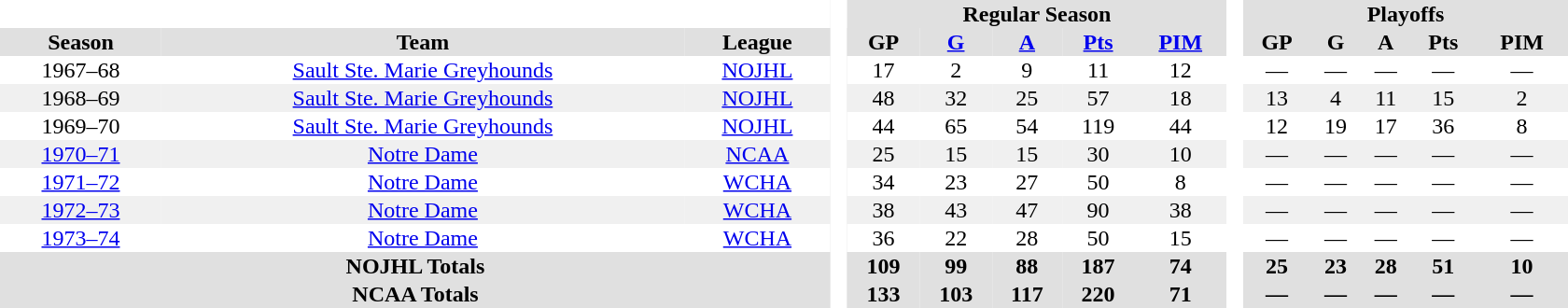<table border="0" cellpadding="1" cellspacing="0" style="text-align:center; width:70em">
<tr bgcolor="#e0e0e0">
<th colspan="3"  bgcolor="#ffffff"> </th>
<th rowspan="99" bgcolor="#ffffff"> </th>
<th colspan="5">Regular Season</th>
<th rowspan="99" bgcolor="#ffffff"> </th>
<th colspan="5">Playoffs</th>
</tr>
<tr bgcolor="#e0e0e0">
<th>Season</th>
<th>Team</th>
<th>League</th>
<th>GP</th>
<th><a href='#'>G</a></th>
<th><a href='#'>A</a></th>
<th><a href='#'>Pts</a></th>
<th><a href='#'>PIM</a></th>
<th>GP</th>
<th>G</th>
<th>A</th>
<th>Pts</th>
<th>PIM</th>
</tr>
<tr>
<td>1967–68</td>
<td><a href='#'>Sault Ste. Marie Greyhounds</a></td>
<td><a href='#'>NOJHL</a></td>
<td>17</td>
<td>2</td>
<td>9</td>
<td>11</td>
<td>12</td>
<td>—</td>
<td>—</td>
<td>—</td>
<td>—</td>
<td>—</td>
</tr>
<tr bgcolor=f0f0f0>
<td>1968–69</td>
<td><a href='#'>Sault Ste. Marie Greyhounds</a></td>
<td><a href='#'>NOJHL</a></td>
<td>48</td>
<td>32</td>
<td>25</td>
<td>57</td>
<td>18</td>
<td>13</td>
<td>4</td>
<td>11</td>
<td>15</td>
<td>2</td>
</tr>
<tr>
<td>1969–70</td>
<td><a href='#'>Sault Ste. Marie Greyhounds</a></td>
<td><a href='#'>NOJHL</a></td>
<td>44</td>
<td>65</td>
<td>54</td>
<td>119</td>
<td>44</td>
<td>12</td>
<td>19</td>
<td>17</td>
<td>36</td>
<td>8</td>
</tr>
<tr bgcolor=f0f0f0>
<td><a href='#'>1970–71</a></td>
<td><a href='#'>Notre Dame</a></td>
<td><a href='#'>NCAA</a></td>
<td>25</td>
<td>15</td>
<td>15</td>
<td>30</td>
<td>10</td>
<td>—</td>
<td>—</td>
<td>—</td>
<td>—</td>
<td>—</td>
</tr>
<tr>
<td><a href='#'>1971–72</a></td>
<td><a href='#'>Notre Dame</a></td>
<td><a href='#'>WCHA</a></td>
<td>34</td>
<td>23</td>
<td>27</td>
<td>50</td>
<td>8</td>
<td>—</td>
<td>—</td>
<td>—</td>
<td>—</td>
<td>—</td>
</tr>
<tr bgcolor=f0f0f0>
<td><a href='#'>1972–73</a></td>
<td><a href='#'>Notre Dame</a></td>
<td><a href='#'>WCHA</a></td>
<td>38</td>
<td>43</td>
<td>47</td>
<td>90</td>
<td>38</td>
<td>—</td>
<td>—</td>
<td>—</td>
<td>—</td>
<td>—</td>
</tr>
<tr>
<td><a href='#'>1973–74</a></td>
<td><a href='#'>Notre Dame</a></td>
<td><a href='#'>WCHA</a></td>
<td>36</td>
<td>22</td>
<td>28</td>
<td>50</td>
<td>15</td>
<td>—</td>
<td>—</td>
<td>—</td>
<td>—</td>
<td>—</td>
</tr>
<tr bgcolor="#e0e0e0">
<th colspan="3">NOJHL Totals</th>
<th>109</th>
<th>99</th>
<th>88</th>
<th>187</th>
<th>74</th>
<th>25</th>
<th>23</th>
<th>28</th>
<th>51</th>
<th>10</th>
</tr>
<tr bgcolor="#e0e0e0">
<th colspan="3">NCAA Totals</th>
<th>133</th>
<th>103</th>
<th>117</th>
<th>220</th>
<th>71</th>
<th>—</th>
<th>—</th>
<th>—</th>
<th>—</th>
<th>—</th>
</tr>
</table>
